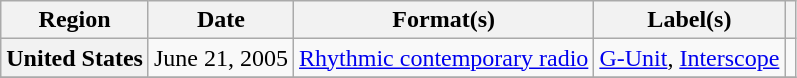<table class="wikitable plainrowheaders">
<tr>
<th scope="col">Region</th>
<th scope="col">Date</th>
<th scope="col">Format(s)</th>
<th scope="col">Label(s)</th>
<th scope="col"></th>
</tr>
<tr>
<th scope="row">United States</th>
<td>June 21, 2005</td>
<td><a href='#'>Rhythmic contemporary radio</a></td>
<td><a href='#'>G-Unit</a>, <a href='#'>Interscope</a></td>
<td align="center"></td>
</tr>
<tr>
</tr>
</table>
